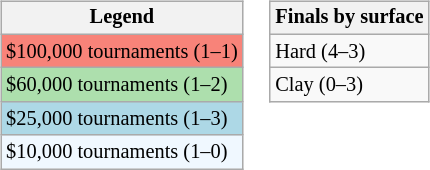<table>
<tr valign=top>
<td><br><table class="wikitable" style=font-size:85%>
<tr>
<th>Legend</th>
</tr>
<tr style="background:#f88379;">
<td>$100,000 tournaments (1–1)</td>
</tr>
<tr style="background:#addfad;">
<td>$60,000 tournaments (1–2)</td>
</tr>
<tr style="background:lightblue;">
<td>$25,000 tournaments (1–3)</td>
</tr>
<tr style="background:#f0f8ff;">
<td>$10,000 tournaments (1–0)</td>
</tr>
</table>
</td>
<td><br><table class="wikitable" style=font-size:85%>
<tr>
<th>Finals by surface</th>
</tr>
<tr>
<td>Hard (4–3)</td>
</tr>
<tr>
<td>Clay (0–3)</td>
</tr>
</table>
</td>
</tr>
</table>
